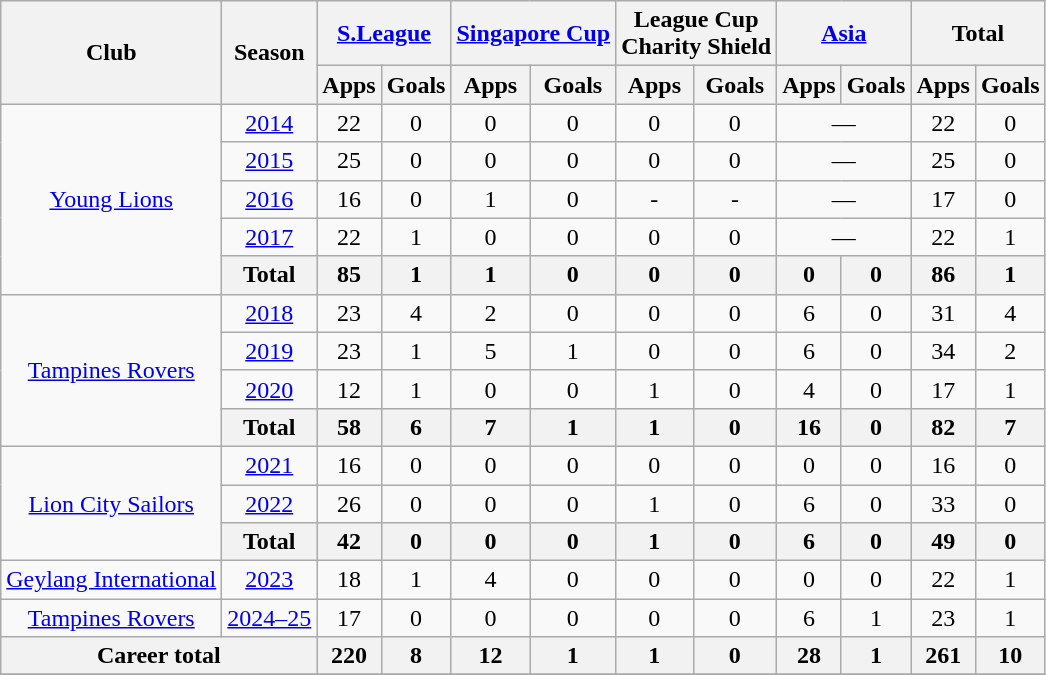<table class="wikitable" style="text-align:center">
<tr>
<th rowspan="2">Club</th>
<th rowspan="2">Season</th>
<th colspan="2"><a href='#'>S.League</a></th>
<th colspan="2"><a href='#'>Singapore Cup</a></th>
<th colspan="2">League Cup <br> Charity Shield</th>
<th colspan="2"><a href='#'>Asia</a></th>
<th colspan="2">Total</th>
</tr>
<tr>
<th>Apps</th>
<th>Goals</th>
<th>Apps</th>
<th>Goals</th>
<th>Apps</th>
<th>Goals</th>
<th>Apps</th>
<th>Goals</th>
<th>Apps</th>
<th>Goals</th>
</tr>
<tr>
<td rowspan="5"><a href='#'>Young Lions</a></td>
<td><a href='#'>2014</a></td>
<td>22</td>
<td>0</td>
<td>0</td>
<td>0</td>
<td>0</td>
<td>0</td>
<td colspan='2'>—</td>
<td>22</td>
<td>0</td>
</tr>
<tr>
<td><a href='#'>2015</a></td>
<td>25</td>
<td>0</td>
<td>0</td>
<td>0</td>
<td>0</td>
<td>0</td>
<td colspan='2'>—</td>
<td>25</td>
<td>0</td>
</tr>
<tr>
<td><a href='#'>2016</a></td>
<td>16</td>
<td>0</td>
<td>1</td>
<td>0</td>
<td>-</td>
<td>-</td>
<td colspan='2'>—</td>
<td>17</td>
<td>0</td>
</tr>
<tr>
<td><a href='#'>2017</a></td>
<td>22</td>
<td>1</td>
<td>0</td>
<td>0</td>
<td>0</td>
<td>0</td>
<td colspan='2'>—</td>
<td>22</td>
<td>1</td>
</tr>
<tr>
<th>Total</th>
<th>85</th>
<th>1</th>
<th>1</th>
<th>0</th>
<th>0</th>
<th>0</th>
<th>0</th>
<th>0</th>
<th>86</th>
<th>1</th>
</tr>
<tr>
<td rowspan="4"><a href='#'>Tampines Rovers</a></td>
<td><a href='#'>2018</a></td>
<td>23</td>
<td>4</td>
<td>2</td>
<td>0</td>
<td>0</td>
<td>0</td>
<td>6</td>
<td>0</td>
<td>31</td>
<td>4</td>
</tr>
<tr>
<td><a href='#'>2019</a></td>
<td>23</td>
<td>1</td>
<td>5</td>
<td>1</td>
<td>0</td>
<td>0</td>
<td>6</td>
<td>0</td>
<td>34</td>
<td>2</td>
</tr>
<tr>
<td><a href='#'>2020</a></td>
<td>12</td>
<td>1</td>
<td>0</td>
<td>0</td>
<td>1</td>
<td>0</td>
<td>4</td>
<td>0</td>
<td>17</td>
<td>1</td>
</tr>
<tr>
<th>Total</th>
<th>58</th>
<th>6</th>
<th>7</th>
<th>1</th>
<th>1</th>
<th>0</th>
<th>16</th>
<th>0</th>
<th>82</th>
<th>7</th>
</tr>
<tr>
<td rowspan="3"><a href='#'>Lion City Sailors</a></td>
<td><a href='#'>2021</a></td>
<td>16</td>
<td>0</td>
<td>0</td>
<td>0</td>
<td>0</td>
<td>0</td>
<td>0</td>
<td>0</td>
<td>16</td>
<td>0</td>
</tr>
<tr>
<td><a href='#'>2022</a></td>
<td>26</td>
<td>0</td>
<td>0</td>
<td>0</td>
<td>1</td>
<td>0</td>
<td>6</td>
<td>0</td>
<td>33</td>
<td>0</td>
</tr>
<tr>
<th>Total</th>
<th>42</th>
<th>0</th>
<th>0</th>
<th>0</th>
<th>1</th>
<th>0</th>
<th>6</th>
<th>0</th>
<th>49</th>
<th>0</th>
</tr>
<tr>
<td><a href='#'>Geylang International</a></td>
<td><a href='#'>2023</a></td>
<td>18</td>
<td>1</td>
<td>4</td>
<td>0</td>
<td>0</td>
<td>0</td>
<td>0</td>
<td>0</td>
<td>22</td>
<td>1</td>
</tr>
<tr>
<td><a href='#'>Tampines Rovers</a></td>
<td><a href='#'>2024–25</a></td>
<td>17</td>
<td>0</td>
<td>0</td>
<td>0</td>
<td>0</td>
<td>0</td>
<td>6</td>
<td>1</td>
<td>23</td>
<td>1</td>
</tr>
<tr>
<th colspan="2">Career total</th>
<th>220</th>
<th>8</th>
<th>12</th>
<th>1</th>
<th>1</th>
<th>0</th>
<th>28</th>
<th>1</th>
<th>261</th>
<th>10</th>
</tr>
<tr>
</tr>
</table>
